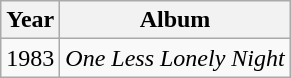<table class="wikitable">
<tr>
<th>Year</th>
<th>Album</th>
</tr>
<tr>
<td>1983</td>
<td><em>One Less Lonely Night</em></td>
</tr>
</table>
